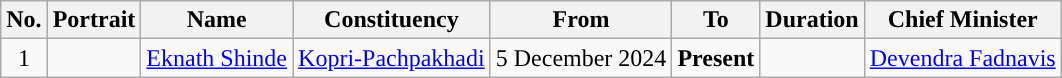<table class="wikitable">
<tr>
<th style="background-color:">No.</th>
<th style="background-color:">Portrait</th>
<th style="background-color:">Name</th>
<th style="background-color:">Constituency</th>
<th style="background-color:">From</th>
<th style="background-color:">To</th>
<th style="background-color:">Duration</th>
<th style="background-color:">Chief Minister</th>
</tr>
<tr style="text-align:center;">
<td>1</td>
<td></td>
<td><a href='#'>Eknath Shinde</a></td>
<td><a href='#'>Kopri-Pachpakhadi</a></td>
<td>5 December 2024</td>
<td><strong>Present</strong></td>
<td></td>
<td><a href='#'>Devendra Fadnavis</a></td>
</tr>
</table>
